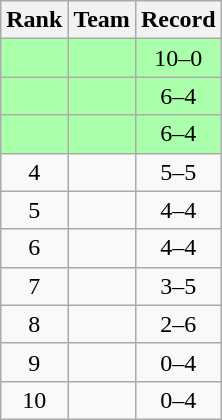<table class="wikitable">
<tr>
<th>Rank</th>
<th>Team</th>
<th>Record</th>
</tr>
<tr bgcolor=#aaffaa>
<td align=center></td>
<td></td>
<td align=center>10–0</td>
</tr>
<tr bgcolor=#aaffaa>
<td align=center></td>
<td></td>
<td align=center>6–4</td>
</tr>
<tr bgcolor=#aaffaa>
<td align=center></td>
<td></td>
<td align=center>6–4</td>
</tr>
<tr>
<td align=center>4</td>
<td></td>
<td align=center>5–5</td>
</tr>
<tr>
<td align=center>5</td>
<td></td>
<td align=center>4–4</td>
</tr>
<tr>
<td align=center>6</td>
<td></td>
<td align=center>4–4</td>
</tr>
<tr>
<td align=center>7</td>
<td></td>
<td align=center>3–5</td>
</tr>
<tr>
<td align=center>8</td>
<td></td>
<td align=center>2–6</td>
</tr>
<tr>
<td align=center>9</td>
<td></td>
<td align=center>0–4</td>
</tr>
<tr>
<td align=center>10</td>
<td></td>
<td align=center>0–4</td>
</tr>
</table>
